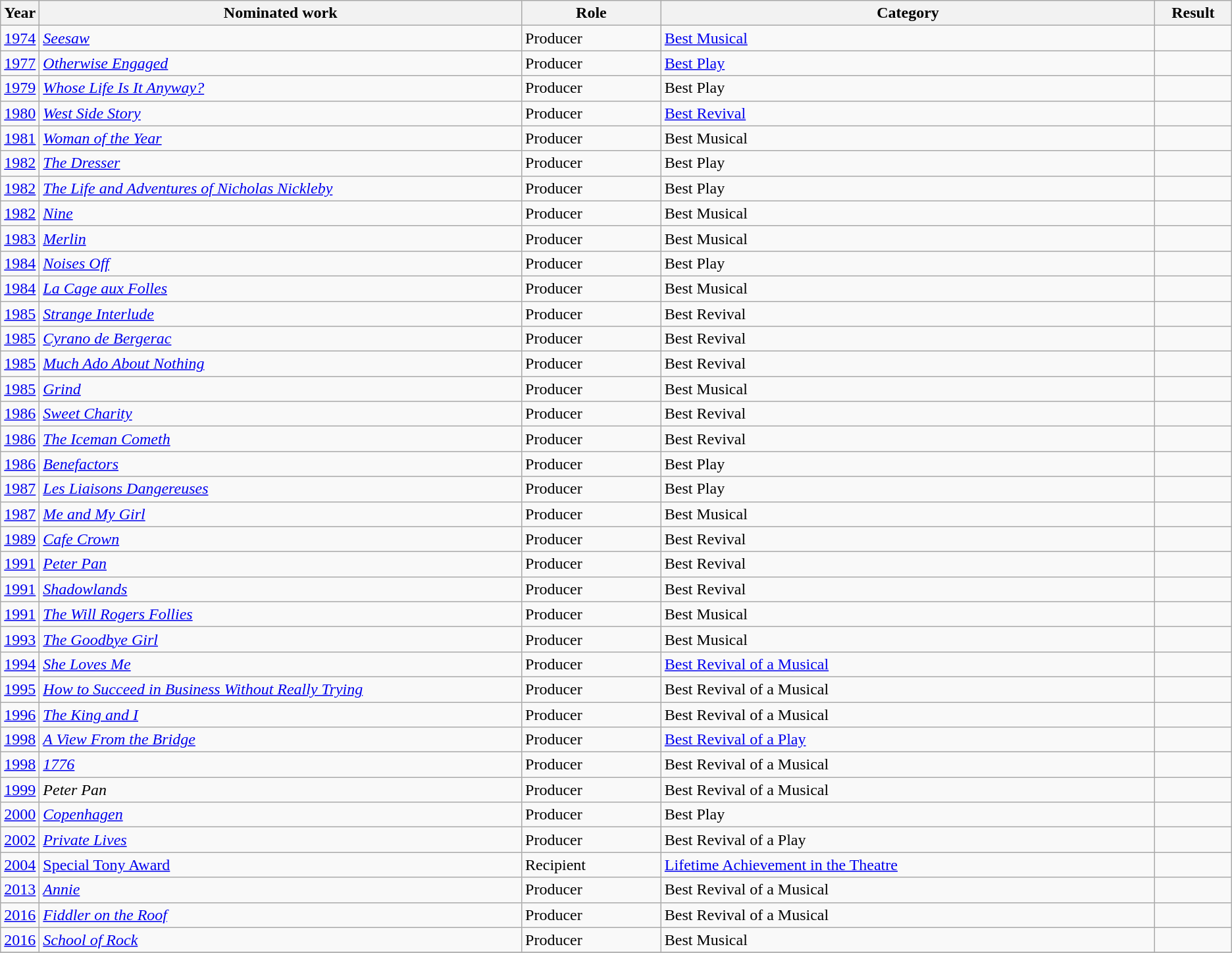<table class="wikitable sortable">
<tr>
<th scope="col" style="width:1em;">Year</th>
<th scope="col" style="width:39em;">Nominated work</th>
<th scope="col" style="width:10em;">Role</th>
<th scope="col" style="width:40em;">Category</th>
<th scope="col" style="width:5em;">Result</th>
</tr>
<tr>
<td><a href='#'>1974</a></td>
<td><em><a href='#'>Seesaw</a></em></td>
<td>Producer</td>
<td><a href='#'>Best Musical</a></td>
<td></td>
</tr>
<tr>
<td><a href='#'>1977</a></td>
<td><em><a href='#'>Otherwise Engaged</a></em></td>
<td>Producer</td>
<td><a href='#'>Best Play</a></td>
<td></td>
</tr>
<tr>
<td><a href='#'>1979</a></td>
<td><em><a href='#'>Whose Life Is It Anyway?</a></em></td>
<td>Producer</td>
<td>Best Play</td>
<td></td>
</tr>
<tr>
<td><a href='#'>1980</a></td>
<td><em><a href='#'>West Side Story</a></em></td>
<td>Producer</td>
<td><a href='#'>Best Revival</a></td>
<td></td>
</tr>
<tr>
<td><a href='#'>1981</a></td>
<td><em><a href='#'>Woman of the Year</a></em></td>
<td>Producer</td>
<td>Best Musical</td>
<td></td>
</tr>
<tr>
<td><a href='#'>1982</a></td>
<td><em><a href='#'>The Dresser</a></em></td>
<td>Producer</td>
<td>Best Play</td>
<td></td>
</tr>
<tr>
<td><a href='#'>1982</a></td>
<td><em><a href='#'>The Life and Adventures of Nicholas Nickleby</a></em></td>
<td>Producer</td>
<td>Best Play</td>
<td></td>
</tr>
<tr>
<td><a href='#'>1982</a></td>
<td><em><a href='#'>Nine</a></em></td>
<td>Producer</td>
<td>Best Musical</td>
<td></td>
</tr>
<tr>
<td><a href='#'>1983</a></td>
<td><em><a href='#'>Merlin</a></em></td>
<td>Producer</td>
<td>Best Musical</td>
<td></td>
</tr>
<tr>
<td><a href='#'>1984</a></td>
<td><em><a href='#'>Noises Off</a></em></td>
<td>Producer</td>
<td>Best Play</td>
<td></td>
</tr>
<tr>
<td><a href='#'>1984</a></td>
<td><em><a href='#'>La Cage aux Folles</a></em></td>
<td>Producer</td>
<td>Best Musical</td>
<td></td>
</tr>
<tr>
<td><a href='#'>1985</a></td>
<td><em><a href='#'>Strange Interlude</a></em></td>
<td>Producer</td>
<td>Best Revival</td>
<td></td>
</tr>
<tr>
<td><a href='#'>1985</a></td>
<td><em><a href='#'>Cyrano de Bergerac</a></em></td>
<td>Producer</td>
<td>Best Revival</td>
<td></td>
</tr>
<tr>
<td><a href='#'>1985</a></td>
<td><em><a href='#'>Much Ado About Nothing</a></em></td>
<td>Producer</td>
<td>Best Revival</td>
<td></td>
</tr>
<tr>
<td><a href='#'>1985</a></td>
<td><em><a href='#'>Grind</a></em></td>
<td>Producer</td>
<td>Best Musical</td>
<td></td>
</tr>
<tr>
<td><a href='#'>1986</a></td>
<td><em><a href='#'>Sweet Charity</a></em></td>
<td>Producer</td>
<td>Best Revival</td>
<td></td>
</tr>
<tr>
<td><a href='#'>1986</a></td>
<td><em><a href='#'>The Iceman Cometh</a></em></td>
<td>Producer</td>
<td>Best Revival</td>
<td></td>
</tr>
<tr>
<td><a href='#'>1986</a></td>
<td><em><a href='#'>Benefactors</a></em></td>
<td>Producer</td>
<td>Best Play</td>
<td></td>
</tr>
<tr>
<td><a href='#'>1987</a></td>
<td><em><a href='#'>Les Liaisons Dangereuses</a></em></td>
<td>Producer</td>
<td>Best Play</td>
<td></td>
</tr>
<tr>
<td><a href='#'>1987</a></td>
<td><em><a href='#'>Me and My Girl</a></em></td>
<td>Producer</td>
<td>Best Musical</td>
<td></td>
</tr>
<tr>
<td><a href='#'>1989</a></td>
<td><em><a href='#'>Cafe Crown</a></em></td>
<td>Producer</td>
<td>Best Revival</td>
<td></td>
</tr>
<tr>
<td><a href='#'>1991</a></td>
<td><em><a href='#'>Peter Pan</a></em></td>
<td>Producer</td>
<td>Best Revival</td>
<td></td>
</tr>
<tr>
<td><a href='#'>1991</a></td>
<td><em><a href='#'>Shadowlands</a></em></td>
<td>Producer</td>
<td>Best Revival</td>
<td></td>
</tr>
<tr>
<td><a href='#'>1991</a></td>
<td><em><a href='#'>The Will Rogers Follies</a></em></td>
<td>Producer</td>
<td>Best Musical</td>
<td></td>
</tr>
<tr>
<td><a href='#'>1993</a></td>
<td><em><a href='#'>The Goodbye Girl</a></em></td>
<td>Producer</td>
<td>Best Musical</td>
<td></td>
</tr>
<tr>
<td><a href='#'>1994</a></td>
<td><em><a href='#'>She Loves Me</a></em></td>
<td>Producer</td>
<td><a href='#'>Best Revival of a Musical</a></td>
<td></td>
</tr>
<tr>
<td><a href='#'>1995</a></td>
<td><em><a href='#'>How to Succeed in Business Without Really Trying</a></em></td>
<td>Producer</td>
<td>Best Revival of a Musical</td>
<td></td>
</tr>
<tr>
<td><a href='#'>1996</a></td>
<td><em><a href='#'>The King and I</a></em></td>
<td>Producer</td>
<td>Best Revival of a Musical</td>
<td></td>
</tr>
<tr>
<td><a href='#'>1998</a></td>
<td><em><a href='#'>A View From the Bridge</a></em></td>
<td>Producer</td>
<td><a href='#'>Best Revival of a Play</a></td>
<td></td>
</tr>
<tr>
<td><a href='#'>1998</a></td>
<td><em><a href='#'>1776</a></em></td>
<td>Producer</td>
<td>Best Revival of a Musical</td>
<td></td>
</tr>
<tr>
<td><a href='#'>1999</a></td>
<td><em>Peter Pan</em></td>
<td>Producer</td>
<td>Best Revival of a Musical</td>
<td></td>
</tr>
<tr>
<td><a href='#'>2000</a></td>
<td><em><a href='#'>Copenhagen</a></em></td>
<td>Producer</td>
<td>Best Play</td>
<td></td>
</tr>
<tr>
<td><a href='#'>2002</a></td>
<td><em><a href='#'>Private Lives</a></em></td>
<td>Producer</td>
<td>Best Revival of a Play</td>
<td></td>
</tr>
<tr>
<td><a href='#'>2004</a></td>
<td><a href='#'>Special Tony Award</a></td>
<td>Recipient</td>
<td><a href='#'>Lifetime Achievement in the Theatre</a></td>
<td></td>
</tr>
<tr>
<td><a href='#'>2013</a></td>
<td><em><a href='#'>Annie</a></em></td>
<td>Producer</td>
<td>Best Revival of a Musical</td>
<td></td>
</tr>
<tr>
<td><a href='#'>2016</a></td>
<td><em><a href='#'>Fiddler on the Roof</a></em></td>
<td>Producer</td>
<td>Best Revival of a Musical</td>
<td></td>
</tr>
<tr>
<td><a href='#'>2016</a></td>
<td><em><a href='#'>School of Rock</a></em></td>
<td>Producer</td>
<td>Best Musical</td>
<td></td>
</tr>
<tr>
</tr>
</table>
